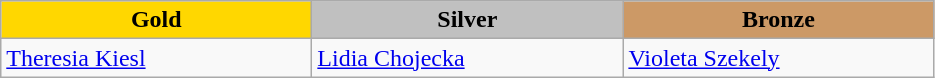<table class="wikitable" style="text-align:left">
<tr align="center">
<td width=200 bgcolor=gold><strong>Gold</strong></td>
<td width=200 bgcolor=silver><strong>Silver</strong></td>
<td width=200 bgcolor=CC9966><strong>Bronze</strong></td>
</tr>
<tr>
<td><a href='#'>Theresia Kiesl</a><br><em></em></td>
<td><a href='#'>Lidia Chojecka</a><br><em></em></td>
<td><a href='#'>Violeta Szekely</a><br><em></em></td>
</tr>
</table>
